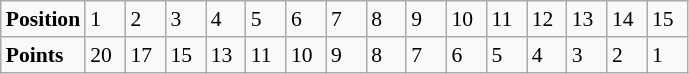<table class="wikitable" style="font-size: 90%;">
<tr>
<td><strong>Position</strong></td>
<td width=20>1</td>
<td width=20>2</td>
<td width=20>3</td>
<td width=20>4</td>
<td width=20>5</td>
<td width=20>6</td>
<td width=20>7</td>
<td width=20>8</td>
<td width=20>9</td>
<td width=20>10</td>
<td width=20>11</td>
<td width=20>12</td>
<td width=20>13</td>
<td width=20>14</td>
<td width=20>15</td>
</tr>
<tr>
<td><strong>Points</strong></td>
<td>20</td>
<td>17</td>
<td>15</td>
<td>13</td>
<td>11</td>
<td>10</td>
<td>9</td>
<td>8</td>
<td>7</td>
<td>6</td>
<td>5</td>
<td>4</td>
<td>3</td>
<td>2</td>
<td>1</td>
</tr>
</table>
